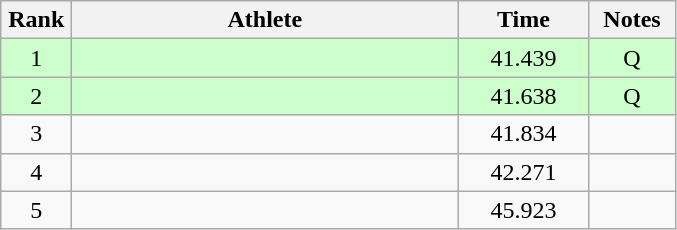<table class=wikitable style="text-align:center">
<tr>
<th width=40>Rank</th>
<th width=250>Athlete</th>
<th width=80>Time</th>
<th width=50>Notes</th>
</tr>
<tr bgcolor="ccffcc">
<td>1</td>
<td align=left></td>
<td>41.439</td>
<td>Q</td>
</tr>
<tr bgcolor="ccffcc">
<td>2</td>
<td align=left></td>
<td>41.638</td>
<td>Q</td>
</tr>
<tr>
<td>3</td>
<td align=left></td>
<td>41.834</td>
<td></td>
</tr>
<tr>
<td>4</td>
<td align=left></td>
<td>42.271</td>
<td></td>
</tr>
<tr>
<td>5</td>
<td align=left></td>
<td>45.923</td>
<td></td>
</tr>
</table>
